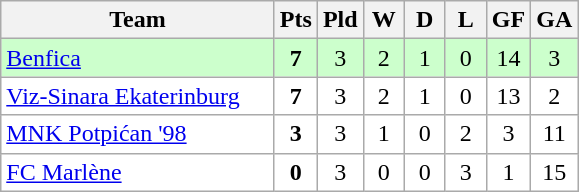<table class="wikitable" style="text-align: center;">
<tr>
<th width="175">Team</th>
<th width="20">Pts</th>
<th width="20">Pld</th>
<th width="20">W</th>
<th width="20">D</th>
<th width="20">L</th>
<th width="20">GF</th>
<th width="20">GA</th>
</tr>
<tr bgcolor="#ccffcc">
<td align="left"> <a href='#'>Benfica</a></td>
<td><strong>7</strong></td>
<td>3</td>
<td>2</td>
<td>1</td>
<td>0</td>
<td>14</td>
<td>3</td>
</tr>
<tr bgcolor=ffffff>
<td align="left"> <a href='#'>Viz-Sinara Ekaterinburg</a></td>
<td><strong>7</strong></td>
<td>3</td>
<td>2</td>
<td>1</td>
<td>0</td>
<td>13</td>
<td>2</td>
</tr>
<tr bgcolor=ffffff>
<td align="left"> <a href='#'>MNK Potpićan '98</a></td>
<td><strong>3</strong></td>
<td>3</td>
<td>1</td>
<td>0</td>
<td>2</td>
<td>3</td>
<td>11</td>
</tr>
<tr bgcolor=ffffff>
<td align="left"> <a href='#'>FC Marlène</a></td>
<td><strong>0</strong></td>
<td>3</td>
<td>0</td>
<td>0</td>
<td>3</td>
<td>1</td>
<td>15</td>
</tr>
</table>
